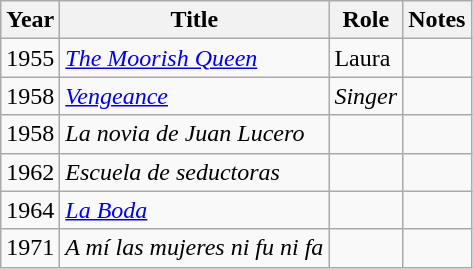<table class="wikitable sortable">
<tr>
<th>Year</th>
<th>Title</th>
<th>Role</th>
<th class="unsortable">Notes</th>
</tr>
<tr>
<td>1955</td>
<td><em><a href='#'>The Moorish Queen</a></em></td>
<td>Laura</td>
<td></td>
</tr>
<tr>
<td>1958</td>
<td><em><a href='#'>Vengeance</a></em></td>
<td><em>Singer</em></td>
<td></td>
</tr>
<tr>
<td>1958</td>
<td><em>La novia de Juan Lucero</em></td>
<td></td>
<td></td>
</tr>
<tr>
<td>1962</td>
<td><em>Escuela de seductoras</em></td>
<td></td>
<td></td>
</tr>
<tr>
<td>1964</td>
<td><em><a href='#'>La Boda</a></em></td>
<td></td>
<td></td>
</tr>
<tr>
<td>1971</td>
<td><em>A mí las mujeres ni fu ni fa</em></td>
<td></td>
<td></td>
</tr>
</table>
